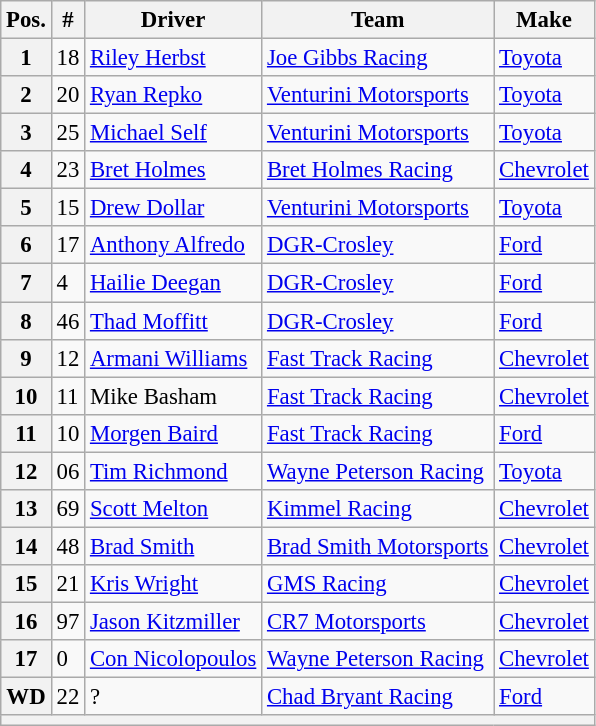<table class="wikitable" style="font-size:95%">
<tr>
<th>Pos.</th>
<th>#</th>
<th>Driver</th>
<th>Team</th>
<th>Make</th>
</tr>
<tr>
<th>1</th>
<td>18</td>
<td><a href='#'>Riley Herbst</a></td>
<td><a href='#'>Joe Gibbs Racing</a></td>
<td><a href='#'>Toyota</a></td>
</tr>
<tr>
<th>2</th>
<td>20</td>
<td><a href='#'>Ryan Repko</a></td>
<td><a href='#'>Venturini Motorsports</a></td>
<td><a href='#'>Toyota</a></td>
</tr>
<tr>
<th>3</th>
<td>25</td>
<td><a href='#'>Michael Self</a></td>
<td><a href='#'>Venturini Motorsports</a></td>
<td><a href='#'>Toyota</a></td>
</tr>
<tr>
<th>4</th>
<td>23</td>
<td><a href='#'>Bret Holmes</a></td>
<td><a href='#'>Bret Holmes Racing</a></td>
<td><a href='#'>Chevrolet</a></td>
</tr>
<tr>
<th>5</th>
<td>15</td>
<td><a href='#'>Drew Dollar</a></td>
<td><a href='#'>Venturini Motorsports</a></td>
<td><a href='#'>Toyota</a></td>
</tr>
<tr>
<th>6</th>
<td>17</td>
<td><a href='#'>Anthony Alfredo</a></td>
<td><a href='#'>DGR-Crosley</a></td>
<td><a href='#'>Ford</a></td>
</tr>
<tr>
<th>7</th>
<td>4</td>
<td><a href='#'>Hailie Deegan</a></td>
<td><a href='#'>DGR-Crosley</a></td>
<td><a href='#'>Ford</a></td>
</tr>
<tr>
<th>8</th>
<td>46</td>
<td><a href='#'>Thad Moffitt</a></td>
<td><a href='#'>DGR-Crosley</a></td>
<td><a href='#'>Ford</a></td>
</tr>
<tr>
<th>9</th>
<td>12</td>
<td><a href='#'>Armani Williams</a></td>
<td><a href='#'>Fast Track Racing</a></td>
<td><a href='#'>Chevrolet</a></td>
</tr>
<tr>
<th>10</th>
<td>11</td>
<td>Mike Basham</td>
<td><a href='#'>Fast Track Racing</a></td>
<td><a href='#'>Chevrolet</a></td>
</tr>
<tr>
<th>11</th>
<td>10</td>
<td><a href='#'>Morgen Baird</a></td>
<td><a href='#'>Fast Track Racing</a></td>
<td><a href='#'>Ford</a></td>
</tr>
<tr>
<th>12</th>
<td>06</td>
<td><a href='#'>Tim Richmond</a></td>
<td><a href='#'>Wayne Peterson Racing</a></td>
<td><a href='#'>Toyota</a></td>
</tr>
<tr>
<th>13</th>
<td>69</td>
<td><a href='#'>Scott Melton</a></td>
<td><a href='#'>Kimmel Racing</a></td>
<td><a href='#'>Chevrolet</a></td>
</tr>
<tr>
<th>14</th>
<td>48</td>
<td><a href='#'>Brad Smith</a></td>
<td><a href='#'>Brad Smith Motorsports</a></td>
<td><a href='#'>Chevrolet</a></td>
</tr>
<tr>
<th>15</th>
<td>21</td>
<td><a href='#'>Kris Wright</a></td>
<td><a href='#'>GMS Racing</a></td>
<td><a href='#'>Chevrolet</a></td>
</tr>
<tr>
<th>16</th>
<td>97</td>
<td><a href='#'>Jason Kitzmiller</a></td>
<td><a href='#'>CR7 Motorsports</a></td>
<td><a href='#'>Chevrolet</a></td>
</tr>
<tr>
<th>17</th>
<td>0</td>
<td><a href='#'>Con Nicolopoulos</a></td>
<td><a href='#'>Wayne Peterson Racing</a></td>
<td><a href='#'>Chevrolet</a></td>
</tr>
<tr>
<th>WD</th>
<td>22</td>
<td>?</td>
<td><a href='#'>Chad Bryant Racing</a></td>
<td><a href='#'>Ford</a></td>
</tr>
<tr>
<th colspan="5"></th>
</tr>
</table>
